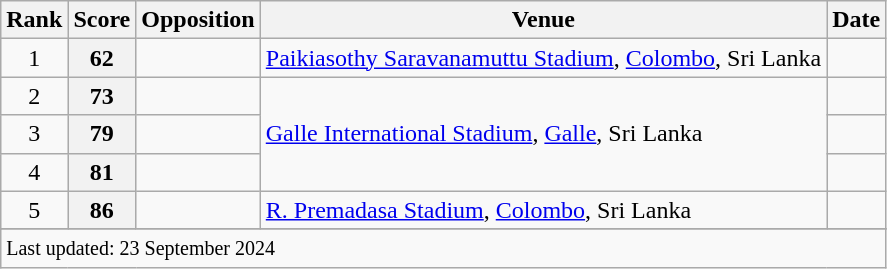<table class="wikitable plainrowheaders sortable">
<tr>
<th scope=col>Rank</th>
<th scope=col>Score</th>
<th scope=col>Opposition</th>
<th scope=col>Venue</th>
<th scope=col>Date</th>
</tr>
<tr>
<td style="text-align:center">1</td>
<th scope=row style=text-align:center;>62</th>
<td></td>
<td><a href='#'>Paikiasothy Saravanamuttu Stadium</a>, <a href='#'>Colombo</a>, Sri Lanka</td>
<td></td>
</tr>
<tr>
<td style="text-align:center">2</td>
<th scope=row style=text-align:center;>73</th>
<td></td>
<td rowspan=3><a href='#'>Galle International Stadium</a>, <a href='#'>Galle</a>, Sri Lanka</td>
<td></td>
</tr>
<tr>
<td style="text-align:center">3</td>
<th scope=row style=text-align:center;>79</th>
<td></td>
<td></td>
</tr>
<tr>
<td style="text-align:center">4</td>
<th scope=row style=text-align:center;>81</th>
<td></td>
<td></td>
</tr>
<tr>
<td style="text-align:center">5</td>
<th scope=row style=text-align:center;>86</th>
<td></td>
<td><a href='#'>R. Premadasa Stadium</a>, <a href='#'>Colombo</a>, Sri Lanka</td>
<td></td>
</tr>
<tr>
</tr>
<tr class=sortbottom>
<td colspan=5><small>Last updated: 23 September 2024</small></td>
</tr>
</table>
